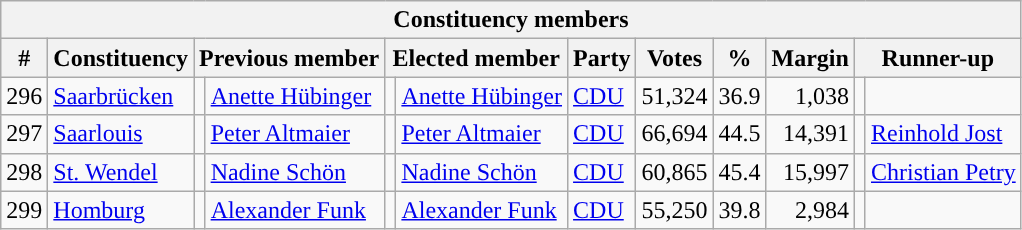<table class="wikitable sortable" style="text-align:right">
<tr>
<th colspan="12">Constituency members</th>
</tr>
<tr>
<th>#</th>
<th>Constituency</th>
<th colspan="2">Previous member</th>
<th colspan="2">Elected member</th>
<th>Party</th>
<th>Votes</th>
<th>%</th>
<th>Margin</th>
<th colspan="2">Runner-up</th>
</tr>
<tr>
<td>296</td>
<td align=left><a href='#'>Saarbrücken</a></td>
<td bgcolor=></td>
<td align=left><a href='#'>Anette Hübinger</a></td>
<td></td>
<td align=left><a href='#'>Anette Hübinger</a></td>
<td align="left"><a href='#'>CDU</a></td>
<td>51,324</td>
<td>36.9</td>
<td>1,038</td>
<td bgcolor=></td>
<td align=left></td>
</tr>
<tr>
<td>297</td>
<td align=left><a href='#'>Saarlouis</a></td>
<td bgcolor=></td>
<td align=left><a href='#'>Peter Altmaier</a></td>
<td bgcolor=></td>
<td align=left><a href='#'>Peter Altmaier</a></td>
<td align=left><a href='#'>CDU</a></td>
<td>66,694</td>
<td>44.5</td>
<td>14,391</td>
<td bgcolor=></td>
<td align=left><a href='#'>Reinhold Jost</a></td>
</tr>
<tr>
<td>298</td>
<td align=left><a href='#'>St. Wendel</a></td>
<td bgcolor=></td>
<td align=left><a href='#'>Nadine Schön</a></td>
<td bgcolor=></td>
<td align=left><a href='#'>Nadine Schön</a></td>
<td align=left><a href='#'>CDU</a></td>
<td>60,865</td>
<td>45.4</td>
<td>15,997</td>
<td bgcolor=></td>
<td align=left><a href='#'>Christian Petry</a></td>
</tr>
<tr>
<td>299</td>
<td align=left><a href='#'>Homburg</a></td>
<td bgcolor=></td>
<td align=left><a href='#'>Alexander Funk</a></td>
<td></td>
<td align=left><a href='#'>Alexander Funk</a></td>
<td align="left"><a href='#'>CDU</a></td>
<td>55,250</td>
<td>39.8</td>
<td>2,984</td>
<td bgcolor=></td>
<td align=left></td>
</tr>
</table>
